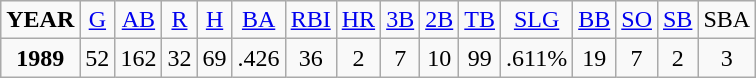<table class="wikitable">
<tr align=center>
<td><strong>YEAR</strong></td>
<td><a href='#'>G</a></td>
<td><a href='#'>AB</a></td>
<td><a href='#'>R</a></td>
<td><a href='#'>H</a></td>
<td><a href='#'>BA</a></td>
<td><a href='#'>RBI</a></td>
<td><a href='#'>HR</a></td>
<td><a href='#'>3B</a></td>
<td><a href='#'>2B</a></td>
<td><a href='#'>TB</a></td>
<td><a href='#'>SLG</a></td>
<td><a href='#'>BB</a></td>
<td><a href='#'>SO</a></td>
<td><a href='#'>SB</a></td>
<td>SBA</td>
</tr>
<tr align=center>
<td><strong>1989</strong></td>
<td>52</td>
<td>162</td>
<td>32</td>
<td>69</td>
<td>.426</td>
<td>36</td>
<td>2</td>
<td>7</td>
<td>10</td>
<td>99</td>
<td>.611%</td>
<td>19</td>
<td>7</td>
<td>2</td>
<td>3</td>
</tr>
</table>
